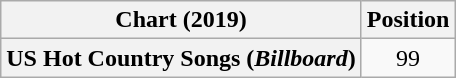<table class="wikitable plainrowheaders" style="text-align:center">
<tr>
<th>Chart (2019)</th>
<th>Position</th>
</tr>
<tr>
<th scope="row">US Hot Country Songs (<em>Billboard</em>)</th>
<td>99</td>
</tr>
</table>
